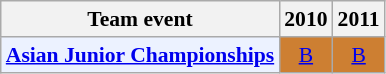<table class="wikitable" style="font-size: 90%; text-align:center">
<tr>
<th>Team event</th>
<th>2010</th>
<th>2011</th>
</tr>
<tr>
<td bgcolor="#ECF2FF"; align="left"><strong><a href='#'>Asian Junior Championships</a></strong></td>
<td bgcolor=CD7F32><a href='#'>B</a></td>
<td bgcolor=CD7F32><a href='#'>B</a></td>
</tr>
</table>
